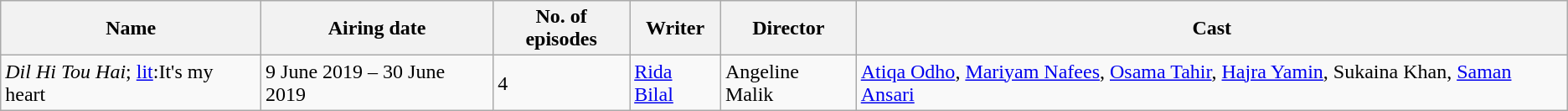<table class="wikitable plainrowheaders">
<tr>
<th>Name</th>
<th>Airing date</th>
<th>No. of episodes</th>
<th>Writer</th>
<th>Director</th>
<th>Cast</th>
</tr>
<tr>
<td><em>Dil Hi Tou Hai</em>; <a href='#'>lit</a>:It's my heart</td>
<td>9 June 2019 – 30 June 2019</td>
<td>4</td>
<td><a href='#'>Rida Bilal</a></td>
<td>Angeline Malik</td>
<td><a href='#'>Atiqa Odho</a>, <a href='#'>Mariyam Nafees</a>, <a href='#'>Osama Tahir</a>, <a href='#'>Hajra Yamin</a>, Sukaina Khan, <a href='#'>Saman Ansari</a></td>
</tr>
</table>
